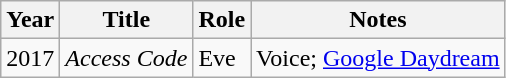<table class="wikitable sortable">
<tr>
<th>Year</th>
<th>Title</th>
<th>Role</th>
<th class="unsortable">Notes</th>
</tr>
<tr>
<td>2017</td>
<td><em>Access Code</em></td>
<td>Eve</td>
<td>Voice; <a href='#'>Google Daydream</a></td>
</tr>
</table>
